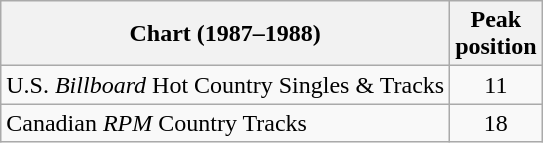<table class="wikitable sortable">
<tr>
<th align="left">Chart (1987–1988)</th>
<th align="center">Peak<br>position</th>
</tr>
<tr>
<td align="left">U.S. <em>Billboard</em> Hot Country Singles & Tracks</td>
<td align="center">11</td>
</tr>
<tr>
<td align="left">Canadian <em>RPM</em> Country Tracks</td>
<td align="center">18</td>
</tr>
</table>
